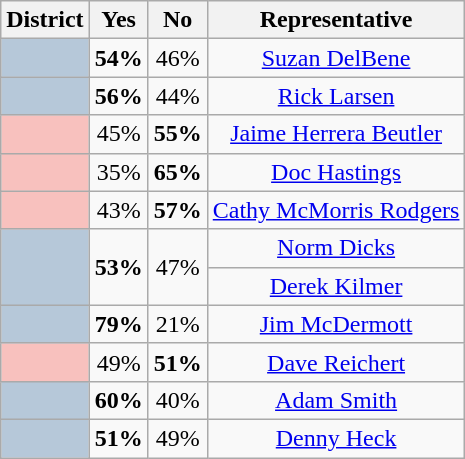<table class=wikitable>
<tr>
<th>District</th>
<th>Yes</th>
<th>No</th>
<th>Representative</th>
</tr>
<tr align=center>
<th style="background: #B6C8D9;"></th>
<td><strong>54%</strong></td>
<td>46%</td>
<td><a href='#'>Suzan DelBene</a></td>
</tr>
<tr align=center>
<th style="background: #B6C8D9;"></th>
<td><strong>56%</strong></td>
<td>44%</td>
<td><a href='#'>Rick Larsen</a></td>
</tr>
<tr align=center>
<th style="background: rgb(248, 193, 190);"></th>
<td>45%</td>
<td><strong>55%</strong></td>
<td><a href='#'>Jaime Herrera Beutler</a></td>
</tr>
<tr align=center>
<th style="background: rgb(248, 193, 190);"></th>
<td>35%</td>
<td><strong>65%</strong></td>
<td><a href='#'>Doc Hastings</a></td>
</tr>
<tr align=center>
<th style="background: rgb(248, 193, 190);"></th>
<td>43%</td>
<td><strong>57%</strong></td>
<td><a href='#'>Cathy McMorris Rodgers</a></td>
</tr>
<tr align=center>
<th rowspan=2 style="background: #B6C8D9;"></th>
<td rowspan=2><strong>53%</strong></td>
<td rowspan=2>47%</td>
<td><a href='#'>Norm Dicks</a></td>
</tr>
<tr align=center>
<td><a href='#'>Derek Kilmer</a></td>
</tr>
<tr align=center>
<th style="background: #B6C8D9;"></th>
<td><strong>79%</strong></td>
<td>21%</td>
<td><a href='#'>Jim McDermott</a></td>
</tr>
<tr align=center>
<th style="background: rgb(248, 193, 190);"></th>
<td>49%</td>
<td><strong>51%</strong></td>
<td><a href='#'>Dave Reichert</a></td>
</tr>
<tr align=center>
<th style="background: #B6C8D9;"></th>
<td><strong>60%</strong></td>
<td>40%</td>
<td><a href='#'>Adam Smith</a></td>
</tr>
<tr align=center>
<th style="background: #B6C8D9;"></th>
<td><strong>51%</strong></td>
<td>49%</td>
<td><a href='#'>Denny Heck</a></td>
</tr>
</table>
